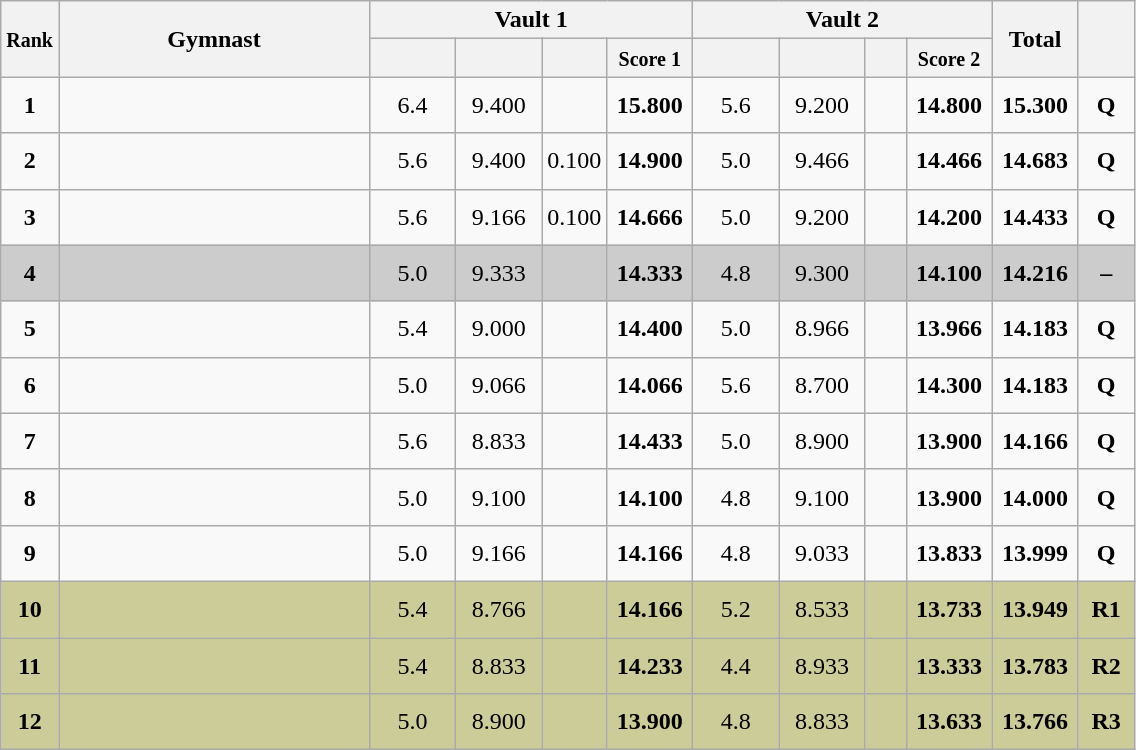<table style="text-align:center;" class="wikitable sortable">
<tr>
<th style="width:15px;" rowspan="2"><small>Rank</small></th>
<th style="width:200px;" rowspan="2">Gymnast</th>
<th colspan="4">Vault 1</th>
<th colspan="4">Vault 2</th>
<th style="width:50px;" rowspan="2">Total</th>
<th style="width:30px;" rowspan="2"><small></small></th>
</tr>
<tr>
<th style="width:50px;"><small></small></th>
<th style="width:50px;"><small></small></th>
<th style="width:20px;"><small></small></th>
<th style="width:50px;"><small>Score 1</small></th>
<th style="width:50px;"><small></small></th>
<th style="width:50px;"><small></small></th>
<th style="width:20px;"><small></small></th>
<th style="width:50px;"><small>Score 2</small></th>
</tr>
<tr>
<td scope="row" style="text-align:center"><strong>1</strong></td>
<td style="height:30px; text-align:left;"></td>
<td>6.4</td>
<td>9.400</td>
<td></td>
<td><strong>15.800</strong></td>
<td>5.6</td>
<td>9.200</td>
<td></td>
<td><strong>14.800</strong></td>
<td><strong>15.300</strong></td>
<td><strong>Q</strong></td>
</tr>
<tr>
<td scope="row" style="text-align:center"><strong>2</strong></td>
<td style="height:30px; text-align:left;"></td>
<td>5.6</td>
<td>9.400</td>
<td>0.100</td>
<td><strong>14.900</strong></td>
<td>5.0</td>
<td>9.466</td>
<td></td>
<td><strong>14.466</strong></td>
<td><strong>14.683</strong></td>
<td><strong>Q</strong></td>
</tr>
<tr>
<td scope="row" style="text-align:center"><strong>3</strong></td>
<td style="height:30px; text-align:left;"></td>
<td>5.6</td>
<td>9.166</td>
<td>0.100</td>
<td><strong>14.666</strong></td>
<td>5.0</td>
<td>9.200</td>
<td></td>
<td><strong>14.200</strong></td>
<td><strong>14.433</strong></td>
<td><strong>Q</strong></td>
</tr>
<tr style="background:#cccccc;">
<td scope="row" style="text-align:center"><strong>4</strong></td>
<td style="height:30px; text-align:left;"></td>
<td>5.0</td>
<td>9.333</td>
<td></td>
<td><strong>14.333</strong></td>
<td>4.8</td>
<td>9.300</td>
<td></td>
<td><strong>14.100</strong></td>
<td><strong>14.216</strong></td>
<td><strong>–</strong></td>
</tr>
<tr>
<td scope="row" style="text-align:center"><strong>5</strong></td>
<td style="height:30px; text-align:left;"></td>
<td>5.4</td>
<td>9.000</td>
<td></td>
<td><strong>14.400</strong></td>
<td>5.0</td>
<td>8.966</td>
<td></td>
<td><strong>13.966</strong></td>
<td><strong>14.183</strong></td>
<td><strong>Q</strong></td>
</tr>
<tr>
<td scope="row" style="text-align:center"><strong>6</strong></td>
<td style="height:30px; text-align:left;"></td>
<td>5.0</td>
<td>9.066</td>
<td></td>
<td><strong>14.066</strong></td>
<td>5.6</td>
<td>8.700</td>
<td></td>
<td><strong>14.300</strong></td>
<td><strong>14.183</strong></td>
<td><strong>Q</strong></td>
</tr>
<tr>
<td scope="row" style="text-align:center"><strong>7</strong></td>
<td style="height:30px; text-align:left;"></td>
<td>5.6</td>
<td>8.833</td>
<td></td>
<td><strong>14.433</strong></td>
<td>5.0</td>
<td>8.900</td>
<td></td>
<td><strong>13.900</strong></td>
<td><strong>14.166</strong></td>
<td><strong>Q</strong></td>
</tr>
<tr>
<td scope="row" style="text-align:center"><strong>8</strong></td>
<td style="height:30px; text-align:left;"></td>
<td>5.0</td>
<td>9.100</td>
<td></td>
<td><strong>14.100</strong></td>
<td>4.8</td>
<td>9.100</td>
<td></td>
<td><strong>13.900</strong></td>
<td><strong>14.000</strong></td>
<td><strong>Q</strong></td>
</tr>
<tr>
<td scope="row" style="text-align:center"><strong>9</strong></td>
<td style="height:30px; text-align:left;"></td>
<td>5.0</td>
<td>9.166</td>
<td></td>
<td><strong>14.166</strong></td>
<td>4.8</td>
<td>9.033</td>
<td></td>
<td><strong>13.833</strong></td>
<td><strong>13.999</strong></td>
<td><strong>Q</strong></td>
</tr>
<tr style="background:#cccc99;">
<td scope="row" style="text-align:center"><strong>10</strong></td>
<td style="height:30px; text-align:left;"></td>
<td>5.4</td>
<td>8.766</td>
<td></td>
<td><strong>14.166</strong></td>
<td>5.2</td>
<td>8.533</td>
<td></td>
<td><strong>13.733</strong></td>
<td><strong>13.949</strong></td>
<td><strong>R1</strong></td>
</tr>
<tr style="background:#cccc99;">
<td scope="row" style="text-align:center"><strong>11</strong></td>
<td style="height:30px; text-align:left;"></td>
<td>5.4</td>
<td>8.833</td>
<td></td>
<td><strong>14.233</strong></td>
<td>4.4</td>
<td>8.933</td>
<td></td>
<td><strong>13.333</strong></td>
<td><strong>13.783</strong></td>
<td><strong>R2</strong></td>
</tr>
<tr style="background:#cccc99;">
<td scope="row" style="text-align:center"><strong>12</strong></td>
<td style="height:30px; text-align:left;"></td>
<td>5.0</td>
<td>8.900</td>
<td></td>
<td><strong>13.900</strong></td>
<td>4.8</td>
<td>8.833</td>
<td></td>
<td><strong>13.633</strong></td>
<td><strong>13.766</strong></td>
<td><strong>R3</strong></td>
</tr>
</table>
